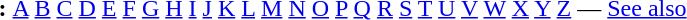<table id="toc" border="0">
<tr>
<th>:</th>
<td><a href='#'>A</a> <a href='#'>B</a> <a href='#'>C</a> <a href='#'>D</a> <a href='#'>E</a> <a href='#'>F</a> <a href='#'>G</a> <a href='#'>H</a> <a href='#'>I</a> <a href='#'>J</a> <a href='#'>K</a> <a href='#'>L</a> <a href='#'>M</a> <a href='#'>N</a> <a href='#'>O</a> <a href='#'>P</a> <a href='#'>Q</a> <a href='#'>R</a> <a href='#'>S</a> <a href='#'>T</a> <a href='#'>U</a> <a href='#'>V</a> <a href='#'>W</a> <a href='#'>X</a> <a href='#'>Y</a>  <a href='#'>Z</a> — <a href='#'>See also</a></td>
</tr>
</table>
